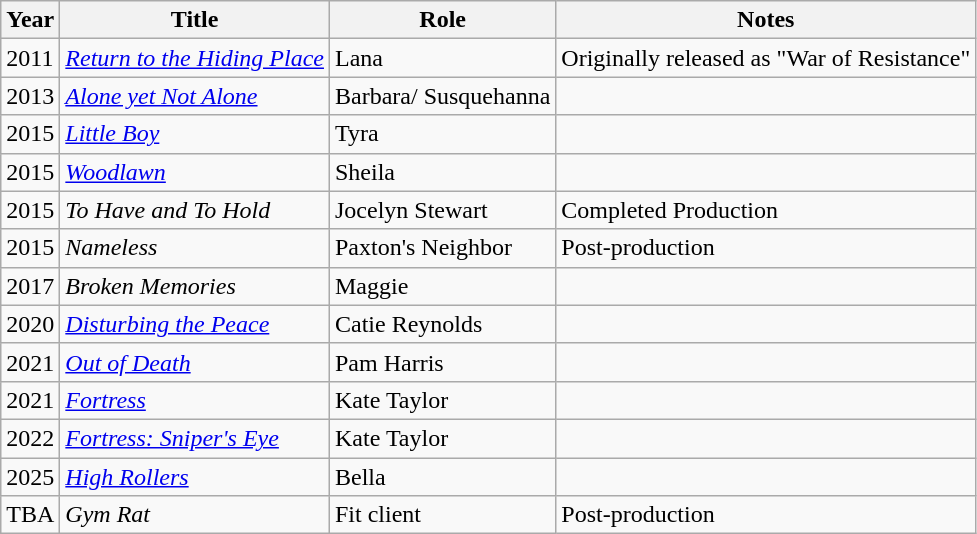<table class = "wikitable sortable">
<tr>
<th>Year</th>
<th>Title</th>
<th>Role</th>
<th class = "unsortable">Notes</th>
</tr>
<tr>
<td>2011</td>
<td><em><a href='#'>Return to the Hiding Place</a></em></td>
<td>Lana</td>
<td>Originally released as "War of Resistance"</td>
</tr>
<tr>
<td>2013</td>
<td><em><a href='#'>Alone yet Not Alone</a></em></td>
<td>Barbara/ Susquehanna</td>
<td></td>
</tr>
<tr>
<td>2015</td>
<td><em><a href='#'>Little Boy</a></em></td>
<td>Tyra</td>
<td></td>
</tr>
<tr>
<td>2015</td>
<td><em><a href='#'>Woodlawn</a></em></td>
<td>Sheila</td>
<td></td>
</tr>
<tr>
<td>2015</td>
<td><em>To Have and To Hold</em></td>
<td>Jocelyn Stewart</td>
<td>Completed Production</td>
</tr>
<tr>
<td>2015</td>
<td><em>Nameless</em></td>
<td>Paxton's Neighbor</td>
<td>Post-production</td>
</tr>
<tr>
<td>2017</td>
<td><em>Broken Memories</em></td>
<td>Maggie</td>
<td></td>
</tr>
<tr>
<td>2020</td>
<td><em><a href='#'>Disturbing the Peace</a></em></td>
<td>Catie Reynolds</td>
<td></td>
</tr>
<tr>
<td>2021</td>
<td><em><a href='#'>Out of Death</a></em></td>
<td>Pam Harris</td>
<td></td>
</tr>
<tr>
<td>2021</td>
<td><em><a href='#'>Fortress</a></em></td>
<td>Kate Taylor</td>
<td></td>
</tr>
<tr>
<td>2022</td>
<td><em><a href='#'>Fortress: Sniper's Eye</a></em></td>
<td>Kate Taylor</td>
<td></td>
</tr>
<tr>
<td>2025</td>
<td><em><a href='#'>High Rollers</a></em></td>
<td>Bella</td>
<td></td>
</tr>
<tr>
<td>TBA</td>
<td><em>Gym Rat</em></td>
<td>Fit client</td>
<td>Post-production</td>
</tr>
</table>
